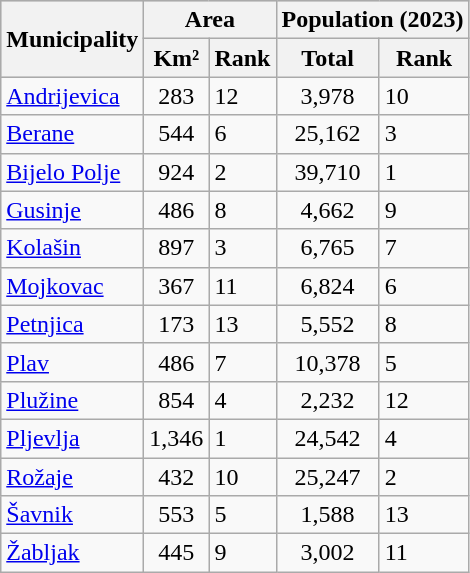<table class="wikitable sortable">
<tr bgcolor=#cccccc>
<th rowspan=2>Municipality</th>
<th colspan=2>Area</th>
<th colspan=2>Population (2023)</th>
</tr>
<tr>
<th>Km²</th>
<th>Rank</th>
<th>Total</th>
<th>Rank</th>
</tr>
<tr>
<td><a href='#'>Andrijevica</a></td>
<td align=center>283</td>
<td>12</td>
<td align=center>3,978</td>
<td>10</td>
</tr>
<tr>
<td><a href='#'>Berane</a></td>
<td align=center>544</td>
<td>6</td>
<td align=center>25,162</td>
<td>3</td>
</tr>
<tr>
<td><a href='#'>Bijelo Polje</a></td>
<td align=center>924</td>
<td>2</td>
<td align=center>39,710</td>
<td>1</td>
</tr>
<tr>
<td><a href='#'>Gusinje</a></td>
<td align=center>486</td>
<td>8</td>
<td align=center>4,662</td>
<td>9</td>
</tr>
<tr>
<td><a href='#'>Kolašin</a></td>
<td align=center>897</td>
<td>3</td>
<td align=center>6,765</td>
<td>7</td>
</tr>
<tr>
<td><a href='#'>Mojkovac</a></td>
<td align=center>367</td>
<td>11</td>
<td align=center>6,824</td>
<td>6</td>
</tr>
<tr>
<td><a href='#'>Petnjica</a></td>
<td align=center>173</td>
<td>13</td>
<td align=center>5,552</td>
<td>8</td>
</tr>
<tr>
<td><a href='#'>Plav</a></td>
<td align=center>486</td>
<td>7</td>
<td align=center>10,378</td>
<td>5</td>
</tr>
<tr>
<td><a href='#'>Plužine</a></td>
<td align=center>854</td>
<td>4</td>
<td align=center>2,232</td>
<td>12</td>
</tr>
<tr>
<td><a href='#'>Pljevlja</a></td>
<td align=center>1,346</td>
<td>1</td>
<td align=center>24,542</td>
<td>4</td>
</tr>
<tr>
<td><a href='#'>Rožaje</a></td>
<td align=center>432</td>
<td>10</td>
<td align=center>25,247</td>
<td>2</td>
</tr>
<tr>
<td><a href='#'>Šavnik</a></td>
<td align=center>553</td>
<td>5</td>
<td align=center>1,588</td>
<td>13</td>
</tr>
<tr>
<td><a href='#'>Žabljak</a></td>
<td align=center>445</td>
<td>9</td>
<td align=center>3,002</td>
<td>11</td>
</tr>
</table>
